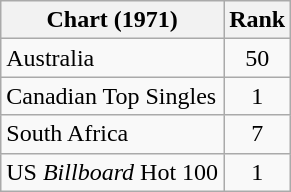<table class="wikitable sortable">
<tr>
<th scope="col">Chart (1971)</th>
<th scope="col">Rank</th>
</tr>
<tr>
<td>Australia </td>
<td style="text-align:center;">50</td>
</tr>
<tr>
<td>Canadian Top Singles</td>
<td style="text-align:center;">1</td>
</tr>
<tr>
<td>South Africa </td>
<td align="center">7</td>
</tr>
<tr>
<td>US <em>Billboard</em> Hot 100 </td>
<td style="text-align:center;">1</td>
</tr>
</table>
